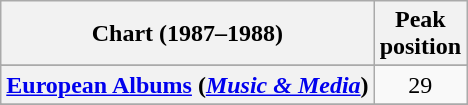<table class="wikitable sortable plainrowheaders" style="text-align:center">
<tr>
<th scope="col">Chart (1987–1988)</th>
<th scope="col">Peak<br>position</th>
</tr>
<tr>
</tr>
<tr>
<th scope="row"><a href='#'>European Albums</a> (<em><a href='#'>Music & Media</a></em>)</th>
<td>29</td>
</tr>
<tr>
</tr>
<tr>
</tr>
</table>
